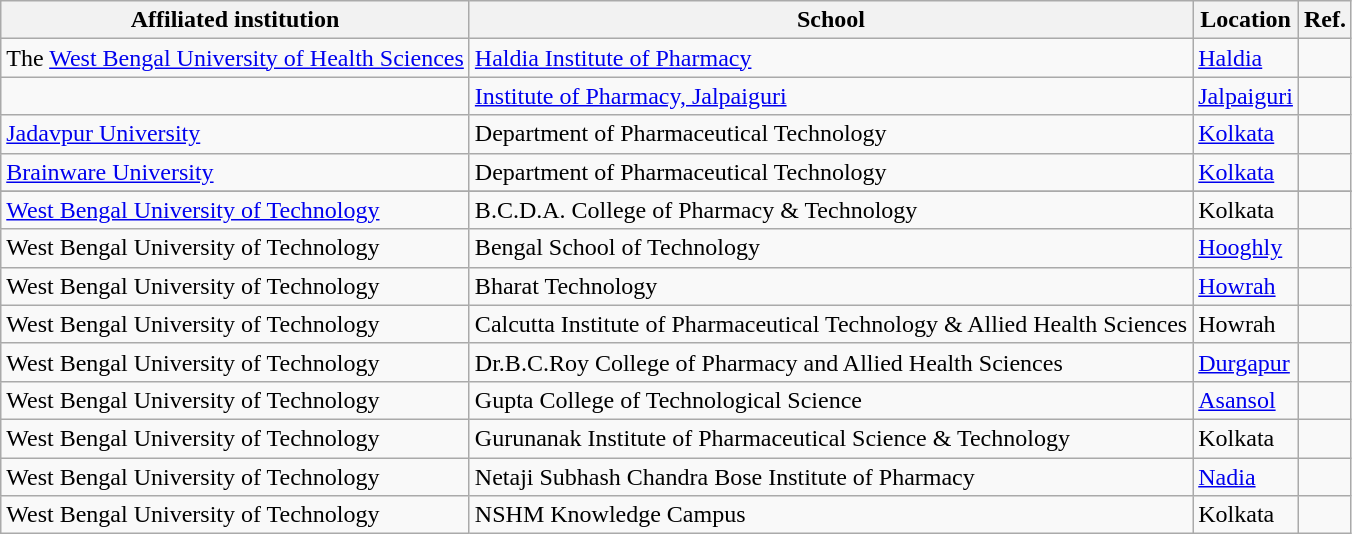<table class="wikitable sortable">
<tr>
<th>Affiliated institution</th>
<th>School</th>
<th>Location</th>
<th>Ref.</th>
</tr>
<tr>
<td>The <a href='#'>West Bengal University of Health Sciences</a></td>
<td><a href='#'>Haldia Institute of Pharmacy</a></td>
<td><a href='#'>Haldia</a></td>
<td><br></td>
</tr>
<tr>
<td></td>
<td><a href='#'>Institute of Pharmacy, Jalpaiguri</a></td>
<td><a href='#'>Jalpaiguri</a></td>
<td></td>
</tr>
<tr>
<td><a href='#'>Jadavpur University</a></td>
<td>Department of Pharmaceutical Technology</td>
<td><a href='#'>Kolkata</a></td>
<td></td>
</tr>
<tr>
<td><a href='#'>Brainware University</a></td>
<td>Department of Pharmaceutical Technology</td>
<td><a href='#'>Kolkata</a></td>
<td></td>
</tr>
<tr>
</tr>
<tr>
<td><a href='#'>West Bengal University of Technology</a></td>
<td>B.C.D.A. College of Pharmacy & Technology</td>
<td>Kolkata</td>
<td></td>
</tr>
<tr>
<td>West Bengal University of Technology</td>
<td>Bengal School of Technology</td>
<td><a href='#'>Hooghly</a></td>
<td></td>
</tr>
<tr>
<td>West Bengal University of Technology</td>
<td>Bharat Technology</td>
<td><a href='#'>Howrah</a></td>
<td></td>
</tr>
<tr>
<td>West Bengal University of Technology</td>
<td>Calcutta Institute of Pharmaceutical Technology & Allied Health Sciences</td>
<td>Howrah</td>
<td></td>
</tr>
<tr>
<td>West Bengal University of Technology</td>
<td>Dr.B.C.Roy College of Pharmacy and Allied Health Sciences</td>
<td><a href='#'>Durgapur</a></td>
<td></td>
</tr>
<tr>
<td>West Bengal University of Technology</td>
<td>Gupta College of Technological Science</td>
<td><a href='#'>Asansol</a></td>
<td></td>
</tr>
<tr>
<td>West Bengal University of Technology</td>
<td>Gurunanak Institute of Pharmaceutical Science & Technology</td>
<td>Kolkata</td>
<td></td>
</tr>
<tr>
<td>West Bengal University of Technology</td>
<td>Netaji Subhash Chandra Bose Institute of Pharmacy</td>
<td><a href='#'>Nadia</a></td>
<td></td>
</tr>
<tr>
<td>West Bengal University of Technology</td>
<td>NSHM Knowledge Campus</td>
<td>Kolkata</td>
<td></td>
</tr>
</table>
